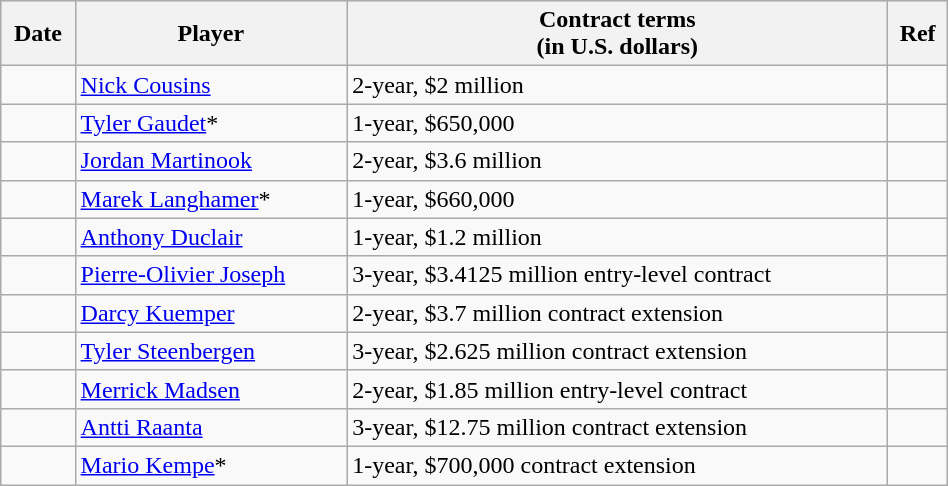<table class="wikitable" style="width:50%;">
<tr style="background:#ddd; text-align:center;">
<th>Date</th>
<th>Player</th>
<th>Contract terms<br>(in U.S. dollars)</th>
<th>Ref</th>
</tr>
<tr>
<td></td>
<td><a href='#'>Nick Cousins</a></td>
<td>2-year, $2 million</td>
<td></td>
</tr>
<tr>
<td></td>
<td><a href='#'>Tyler Gaudet</a>*</td>
<td>1-year, $650,000</td>
<td></td>
</tr>
<tr>
<td></td>
<td><a href='#'>Jordan Martinook</a></td>
<td>2-year, $3.6 million</td>
<td></td>
</tr>
<tr>
<td></td>
<td><a href='#'>Marek Langhamer</a>*</td>
<td>1-year, $660,000</td>
<td></td>
</tr>
<tr>
<td></td>
<td><a href='#'>Anthony Duclair</a></td>
<td>1-year, $1.2 million</td>
<td></td>
</tr>
<tr>
<td></td>
<td><a href='#'>Pierre-Olivier Joseph</a></td>
<td>3-year, $3.4125 million entry-level contract</td>
<td></td>
</tr>
<tr>
<td></td>
<td><a href='#'>Darcy Kuemper</a></td>
<td>2-year, $3.7 million contract extension</td>
<td></td>
</tr>
<tr>
<td></td>
<td><a href='#'>Tyler Steenbergen</a></td>
<td>3-year, $2.625 million contract extension</td>
<td></td>
</tr>
<tr>
<td></td>
<td><a href='#'>Merrick Madsen</a></td>
<td>2-year, $1.85 million entry-level contract</td>
<td></td>
</tr>
<tr>
<td></td>
<td><a href='#'>Antti Raanta</a></td>
<td>3-year, $12.75 million contract extension</td>
<td></td>
</tr>
<tr>
<td></td>
<td><a href='#'>Mario Kempe</a>*</td>
<td>1-year, $700,000 contract extension</td>
<td></td>
</tr>
</table>
